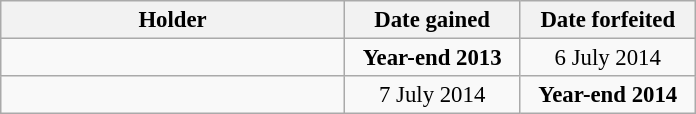<table class="wikitable" style="font-size:95%">
<tr>
<th style="width:222px;">Holder</th>
<th style="width:110px;">Date gained</th>
<th style="width:110px;">Date forfeited</th>
</tr>
<tr>
<td align="left"></td>
<td style="text-align:center;"><strong>Year-end 2013</strong></td>
<td style="text-align:center;">6 July 2014</td>
</tr>
<tr>
<td></td>
<td style="text-align:center;">7 July 2014</td>
<td style="text-align:center;"><strong>Year-end 2014</strong></td>
</tr>
</table>
